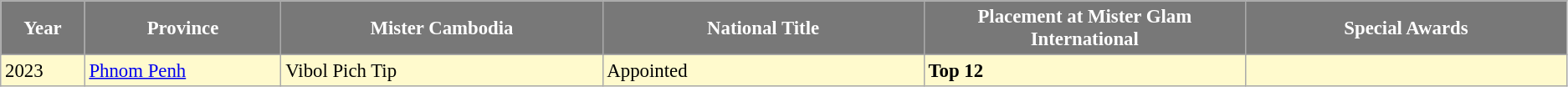<table class="wikitable " style="font-size: 95%;">
<tr>
<th width="60" style="background-color:#787878;color:#FFFFFF;">Year</th>
<th width="150" style="background-color:#787878;color:#FFFFFF;">Province</th>
<th width="250" style="background-color:#787878;color:#FFFFFF;">Mister Cambodia</th>
<th width="250" style="background-color:#787878;color:#FFFFFF;">National Title</th>
<th width="250" style="background-color:#787878;color:#FFFFFF;">Placement at Mister Glam International</th>
<th width="250" style="background-color:#787878;color:#FFFFFF;">Special Awards</th>
</tr>
<tr style="background-color:#FFFACD">
<td>2023</td>
<td><a href='#'>Phnom Penh</a></td>
<td>Vibol Pich Tip</td>
<td>Appointed</td>
<td><strong>Top 12</strong></td>
<td style="background:;"></td>
</tr>
</table>
